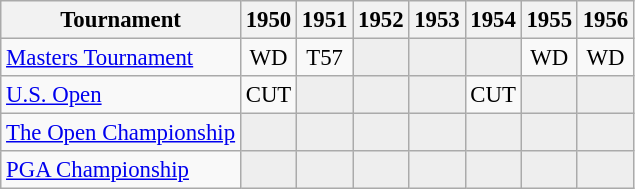<table class="wikitable" style="font-size:95%;text-align:center;">
<tr>
<th>Tournament</th>
<th>1950</th>
<th>1951</th>
<th>1952</th>
<th>1953</th>
<th>1954</th>
<th>1955</th>
<th>1956</th>
</tr>
<tr>
<td align=left><a href='#'>Masters Tournament</a></td>
<td>WD</td>
<td>T57</td>
<td style="background:#eeeeee;"></td>
<td style="background:#eeeeee;"></td>
<td style="background:#eeeeee;"></td>
<td>WD</td>
<td>WD</td>
</tr>
<tr>
<td align=left><a href='#'>U.S. Open</a></td>
<td>CUT</td>
<td style="background:#eeeeee;"></td>
<td style="background:#eeeeee;"></td>
<td style="background:#eeeeee;"></td>
<td>CUT</td>
<td style="background:#eeeeee;"></td>
<td style="background:#eeeeee;"></td>
</tr>
<tr>
<td align=left><a href='#'>The Open Championship</a></td>
<td style="background:#eeeeee;"></td>
<td style="background:#eeeeee;"></td>
<td style="background:#eeeeee;"></td>
<td style="background:#eeeeee;"></td>
<td style="background:#eeeeee;"></td>
<td style="background:#eeeeee;"></td>
<td style="background:#eeeeee;"></td>
</tr>
<tr>
<td align=left><a href='#'>PGA Championship</a></td>
<td style="background:#eeeeee;"></td>
<td style="background:#eeeeee;"></td>
<td style="background:#eeeeee;"></td>
<td style="background:#eeeeee;"></td>
<td style="background:#eeeeee;"></td>
<td style="background:#eeeeee;"></td>
<td style="background:#eeeeee;"></td>
</tr>
</table>
